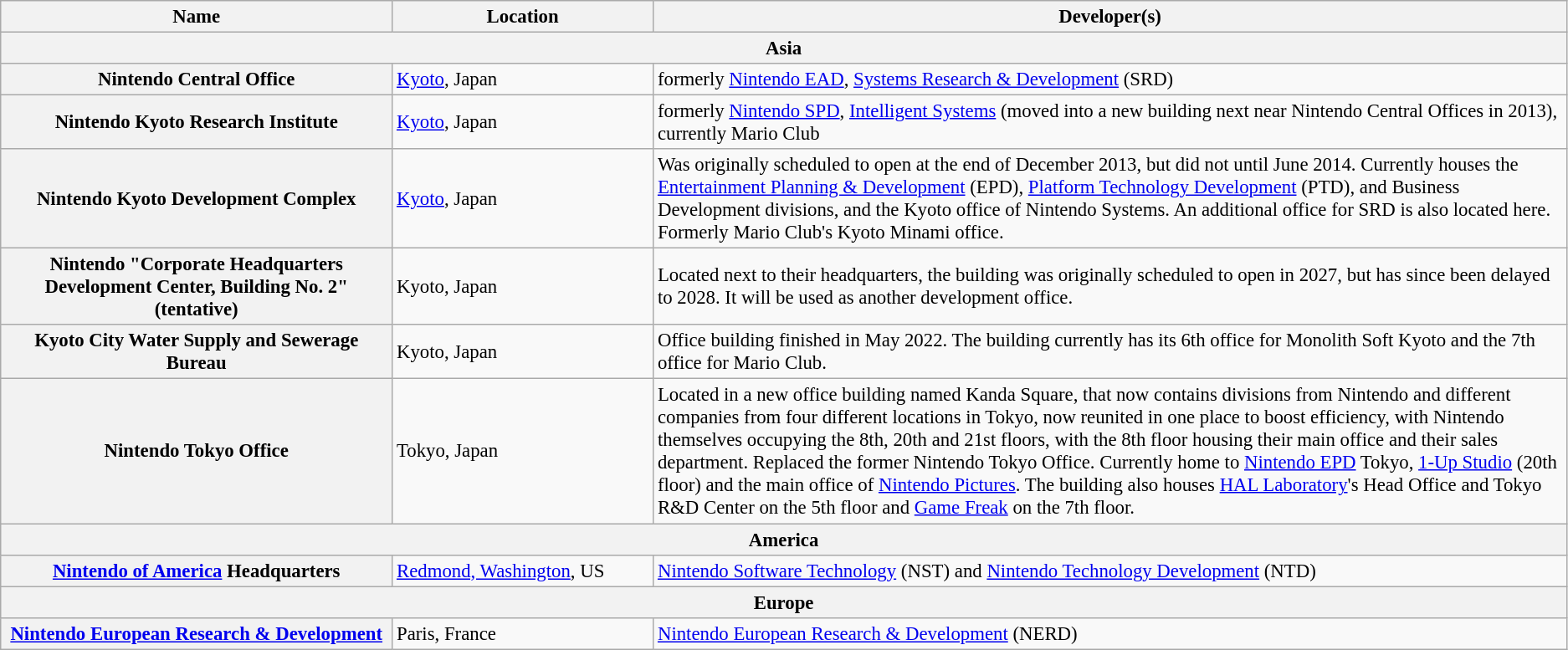<table class="wikitable" style="font-size:95%">
<tr>
<th style="width:15%;">Name</th>
<th style="width:10%;">Location</th>
<th style="width:35%;">Developer(s)</th>
</tr>
<tr>
<th colspan="3">Asia</th>
</tr>
<tr>
<th>Nintendo Central Office</th>
<td><a href='#'>Kyoto</a>, Japan</td>
<td>formerly <a href='#'>Nintendo EAD</a>, <a href='#'>Systems Research & Development</a> (SRD)</td>
</tr>
<tr>
<th>Nintendo Kyoto Research Institute</th>
<td><a href='#'>Kyoto</a>, Japan</td>
<td>formerly <a href='#'>Nintendo SPD</a>, <a href='#'>Intelligent Systems</a> (moved into a new building next near Nintendo Central Offices in 2013), currently Mario Club</td>
</tr>
<tr>
<th>Nintendo Kyoto Development Complex</th>
<td><a href='#'>Kyoto</a>, Japan</td>
<td>Was originally scheduled to open at the end of December 2013, but did not until June 2014. Currently houses the <a href='#'>Entertainment Planning & Development</a> (EPD), <a href='#'>Platform Technology Development</a> (PTD), and Business Development divisions, and the Kyoto office of Nintendo Systems. An additional office for SRD is also located here. Formerly Mario Club's Kyoto Minami office.</td>
</tr>
<tr>
<th>Nintendo "Corporate Headquarters Development Center, Building No. 2" (tentative)</th>
<td>Kyoto, Japan</td>
<td>Located next to their headquarters, the building was originally scheduled to open in 2027, but has since been delayed to 2028. It will be used as another development office.</td>
</tr>
<tr>
<th>Kyoto City Water Supply and Sewerage Bureau</th>
<td>Kyoto, Japan</td>
<td>Office building finished in May 2022. The building currently has its 6th office for Monolith Soft Kyoto and the 7th office for Mario Club.</td>
</tr>
<tr>
<th>Nintendo Tokyo Office</th>
<td>Tokyo, Japan</td>
<td>Located in a new office building named Kanda Square, that now contains divisions from Nintendo and different companies from four different locations in Tokyo, now reunited in one place to boost efficiency, with Nintendo themselves occupying the 8th, 20th and 21st floors, with the 8th floor housing their main office and their sales department. Replaced the former Nintendo Tokyo Office. Currently home to <a href='#'>Nintendo EPD</a> Tokyo,  <a href='#'>1-Up Studio</a> (20th floor) and the main office of <a href='#'>Nintendo Pictures</a>. The building also houses <a href='#'>HAL Laboratory</a>'s Head Office and Tokyo R&D Center on the 5th floor and <a href='#'>Game Freak</a> on the 7th floor.</td>
</tr>
<tr>
<th colspan="3">America</th>
</tr>
<tr>
<th><a href='#'>Nintendo of America</a> Headquarters</th>
<td><a href='#'>Redmond, Washington</a>, US</td>
<td><a href='#'>Nintendo Software Technology</a> (NST) and <a href='#'>Nintendo Technology Development</a> (NTD)</td>
</tr>
<tr>
<th colspan="3">Europe</th>
</tr>
<tr>
<th><a href='#'>Nintendo European Research & Development</a></th>
<td>Paris, France</td>
<td><a href='#'>Nintendo European Research & Development</a> (NERD)</td>
</tr>
</table>
